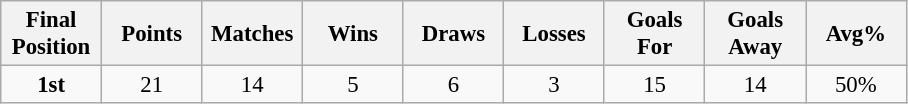<table class="wikitable" style="font-size: 95%; text-align: center;">
<tr>
<th width=60>Final Position</th>
<th width=60>Points</th>
<th width=60>Matches</th>
<th width=60>Wins</th>
<th width=60>Draws</th>
<th width=60>Losses</th>
<th width=60>Goals For</th>
<th width=60>Goals Away</th>
<th width=60>Avg%</th>
</tr>
<tr>
<td><strong>1st</strong></td>
<td>21</td>
<td>14</td>
<td>5</td>
<td>6</td>
<td>3</td>
<td>15</td>
<td>14</td>
<td>50%</td>
</tr>
</table>
